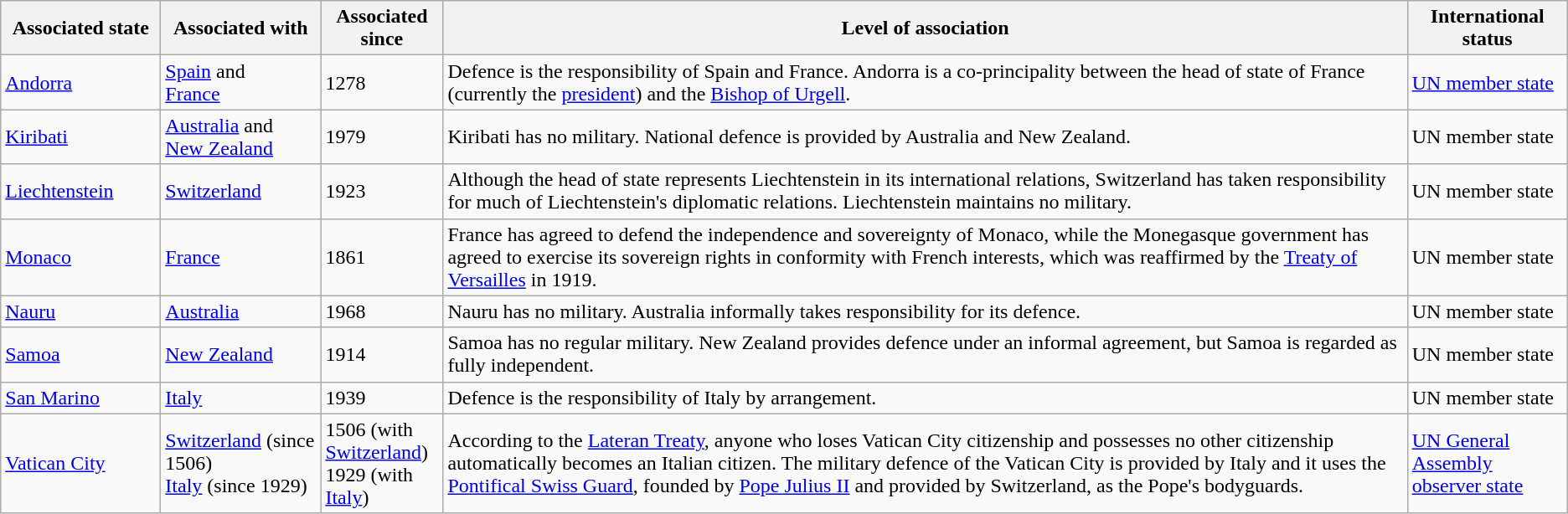<table class="wikitable">
<tr>
<th width="120px">Associated state</th>
<th class="unsortable" width="120px">Associated with</th>
<th class="unsortable" width="90px">Associated since</th>
<th class="unsortable">Level of association</th>
<th class="unsortable" width="120px">International status</th>
</tr>
<tr>
<td><a href='#'>Andorra</a></td>
<td><a href='#'>Spain</a> and<br><a href='#'>France</a></td>
<td>1278</td>
<td>Defence is the responsibility of Spain and France. Andorra is a co-principality between the head of state of France (currently the <a href='#'>president</a>) and the <a href='#'>Bishop of Urgell</a>.</td>
<td><a href='#'>UN member state</a></td>
</tr>
<tr>
<td><a href='#'>Kiribati</a></td>
<td><a href='#'>Australia</a> and<br><a href='#'>New Zealand</a></td>
<td>1979</td>
<td>Kiribati has no military. National defence is provided by Australia and New Zealand.</td>
<td>UN member state</td>
</tr>
<tr>
<td><a href='#'>Liechtenstein</a></td>
<td><a href='#'>Switzerland</a></td>
<td>1923</td>
<td>Although the head of state represents Liechtenstein in its international relations, Switzerland has taken responsibility for much of Liechtenstein's diplomatic relations. Liechtenstein maintains no military.</td>
<td>UN member state</td>
</tr>
<tr>
<td><a href='#'>Monaco</a></td>
<td><a href='#'>France</a></td>
<td>1861</td>
<td>France has agreed to defend the independence and sovereignty of Monaco, while the Monegasque government has agreed to exercise its sovereign rights in conformity with French interests, which was reaffirmed by the <a href='#'>Treaty of Versailles</a> in 1919.</td>
<td>UN member state</td>
</tr>
<tr>
<td><a href='#'>Nauru</a></td>
<td><a href='#'>Australia</a></td>
<td>1968</td>
<td>Nauru has no military. Australia informally takes responsibility for its defence.</td>
<td>UN member state</td>
</tr>
<tr>
<td><a href='#'>Samoa</a></td>
<td><a href='#'>New Zealand</a></td>
<td>1914</td>
<td>Samoa has no regular military. New Zealand provides defence under an informal agreement, but Samoa is regarded as fully independent.</td>
<td>UN member state</td>
</tr>
<tr>
<td><a href='#'>San Marino</a></td>
<td><a href='#'>Italy</a></td>
<td>1939</td>
<td>Defence is the responsibility of Italy by arrangement.</td>
<td>UN member state</td>
</tr>
<tr>
<td><a href='#'>Vatican City</a></td>
<td><a href='#'>Switzerland</a> (since 1506)<br><a href='#'>Italy</a>  (since 1929)</td>
<td>1506 (with <a href='#'>Switzerland</a>)<br> 1929 (with <a href='#'>Italy</a>)</td>
<td>According to the <a href='#'>Lateran Treaty</a>, anyone who loses Vatican City citizenship and possesses no other citizenship automatically becomes an Italian citizen. The military defence of the Vatican City is provided by Italy and it uses the <a href='#'>Pontifical Swiss Guard</a>, founded by <a href='#'>Pope Julius II</a> and provided by Switzerland, as the Pope's bodyguards.</td>
<td><a href='#'>UN General Assembly observer state</a></td>
</tr>
</table>
